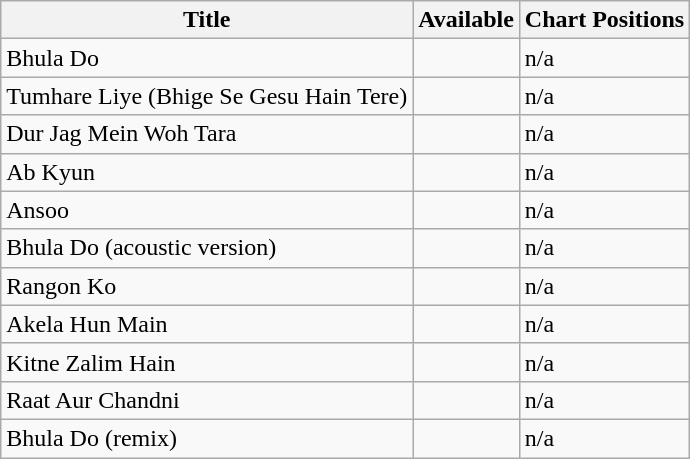<table class="wikitable">
<tr>
<th>Title</th>
<th>Available</th>
<th>Chart Positions</th>
</tr>
<tr>
<td>Bhula Do</td>
<td></td>
<td>n/a</td>
</tr>
<tr>
<td>Tumhare Liye (Bhige Se Gesu Hain Tere)</td>
<td></td>
<td>n/a</td>
</tr>
<tr>
<td>Dur Jag Mein Woh Tara</td>
<td></td>
<td>n/a</td>
</tr>
<tr>
<td>Ab Kyun</td>
<td></td>
<td>n/a</td>
</tr>
<tr>
<td>Ansoo</td>
<td></td>
<td>n/a</td>
</tr>
<tr>
<td>Bhula Do (acoustic version)</td>
<td></td>
<td>n/a</td>
</tr>
<tr>
<td>Rangon Ko</td>
<td></td>
<td>n/a</td>
</tr>
<tr>
<td>Akela Hun Main</td>
<td></td>
<td>n/a</td>
</tr>
<tr>
<td>Kitne Zalim Hain</td>
<td></td>
<td>n/a</td>
</tr>
<tr>
<td>Raat Aur Chandni</td>
<td></td>
<td>n/a</td>
</tr>
<tr>
<td>Bhula Do (remix)</td>
<td></td>
<td>n/a</td>
</tr>
</table>
